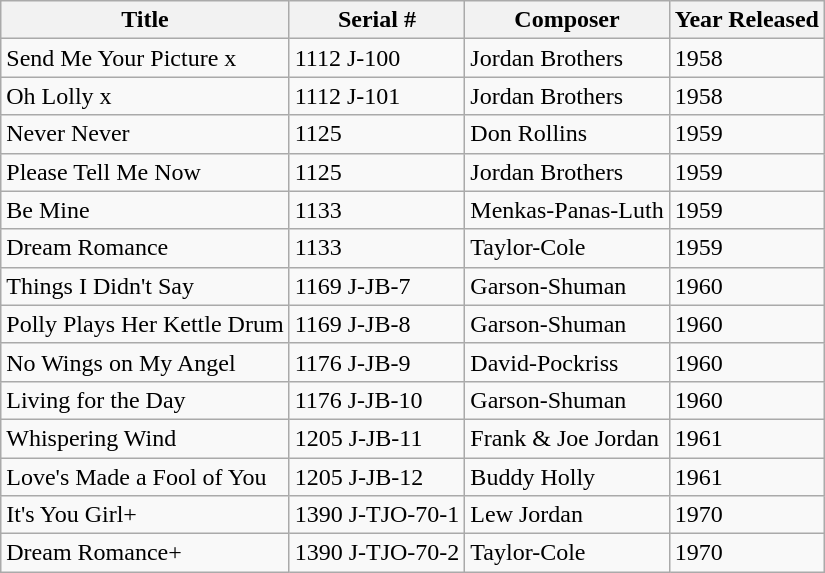<table class="wikitable">
<tr>
<th>Title</th>
<th>Serial #</th>
<th>Composer</th>
<th>Year Released</th>
</tr>
<tr>
<td>Send Me Your Picture x</td>
<td>1112 J-100</td>
<td>Jordan Brothers</td>
<td>1958</td>
</tr>
<tr>
<td>Oh Lolly x</td>
<td>1112 J-101</td>
<td>Jordan Brothers</td>
<td>1958</td>
</tr>
<tr>
<td>Never Never</td>
<td>1125</td>
<td>Don Rollins</td>
<td>1959</td>
</tr>
<tr>
<td>Please Tell Me Now</td>
<td>1125</td>
<td>Jordan Brothers</td>
<td>1959</td>
</tr>
<tr>
<td>Be Mine</td>
<td>1133</td>
<td>Menkas-Panas-Luth</td>
<td>1959</td>
</tr>
<tr>
<td>Dream Romance</td>
<td>1133</td>
<td>Taylor-Cole</td>
<td>1959</td>
</tr>
<tr>
<td>Things I Didn't Say</td>
<td>1169 J-JB-7</td>
<td>Garson-Shuman</td>
<td>1960</td>
</tr>
<tr>
<td>Polly Plays Her Kettle Drum</td>
<td>1169 J-JB-8</td>
<td>Garson-Shuman</td>
<td>1960</td>
</tr>
<tr>
<td>No Wings on My Angel</td>
<td>1176 J-JB-9</td>
<td>David-Pockriss</td>
<td>1960</td>
</tr>
<tr>
<td>Living for the Day</td>
<td>1176 J-JB-10</td>
<td>Garson-Shuman</td>
<td>1960</td>
</tr>
<tr>
<td>Whispering Wind</td>
<td>1205 J-JB-11</td>
<td>Frank & Joe Jordan</td>
<td>1961</td>
</tr>
<tr>
<td>Love's Made a Fool of You</td>
<td>1205 J-JB-12</td>
<td>Buddy Holly</td>
<td>1961</td>
</tr>
<tr>
<td>It's You Girl+</td>
<td>1390 J-TJO-70-1</td>
<td>Lew Jordan</td>
<td>1970</td>
</tr>
<tr>
<td>Dream Romance+</td>
<td>1390 J-TJO-70-2</td>
<td>Taylor-Cole</td>
<td>1970</td>
</tr>
</table>
